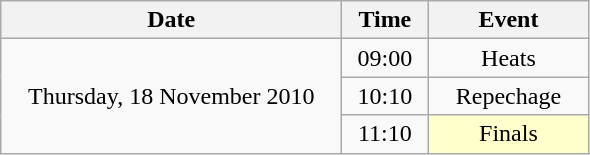<table class = "wikitable" style="text-align:center;">
<tr>
<th width=220>Date</th>
<th width=50>Time</th>
<th width=100>Event</th>
</tr>
<tr>
<td rowspan=3>Thursday, 18 November 2010</td>
<td>09:00</td>
<td>Heats</td>
</tr>
<tr>
<td>10:10</td>
<td>Repechage</td>
</tr>
<tr>
<td>11:10</td>
<td style="background:#ffffcc;">Finals</td>
</tr>
</table>
